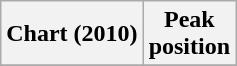<table class="wikitable sortable plainrowheaders" style="text-align:center">
<tr>
<th>Chart (2010)</th>
<th>Peak<br>position</th>
</tr>
<tr>
</tr>
</table>
